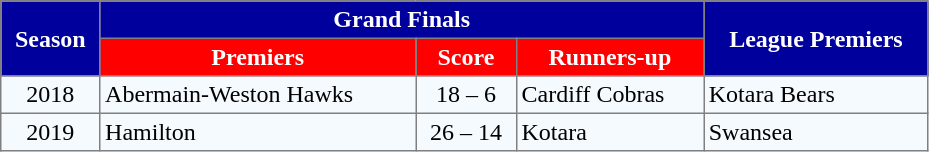<table border="1" cellpadding="3" cellspacing="0" style="border-collapse:collapse; width:49%;">
<tr style="background:#00009d;">
<th rowspan=2 style="color:#FFFFFF;">Season</th>
<th colspan=3 style="color:#FFFFFF;">Grand Finals</th>
<th rowspan=2 style="color:#FFFFFF;">League Premiers</th>
</tr>
<tr style="background:#FF0000;">
<th style="color:#FFFFFF;" "width:10%;">Premiers</th>
<th style="color:#FFFFFF;" "width:6%;">Score</th>
<th style="color:#FFFFFF;" "width:10%;">Runners-up</th>
</tr>
<tr align=center bgcolor=#F5FAFF>
<td>2018</td>
<td align=left> Abermain-Weston Hawks</td>
<td>18 – 6</td>
<td align=left> Cardiff Cobras</td>
<td align=left> Kotara Bears</td>
</tr>
<tr align=center bgcolor=#F5FAFF>
<td>2019</td>
<td align=left> Hamilton</td>
<td>26 – 14</td>
<td align=left> Kotara</td>
<td align=left> Swansea</td>
</tr>
</table>
